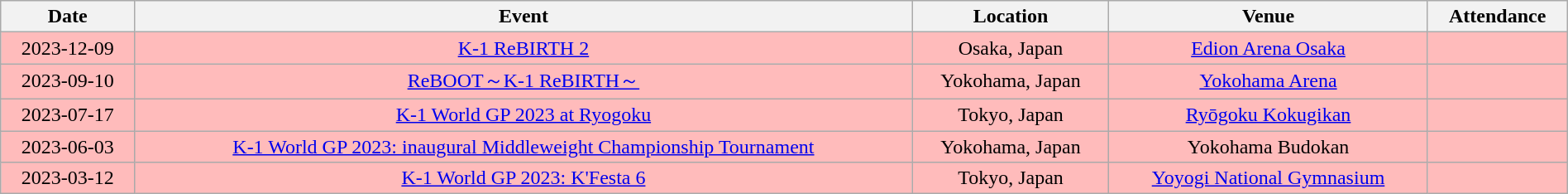<table class="wikitable" style="width:100%; text-align:center">
<tr>
<th>Date</th>
<th>Event</th>
<th>Location</th>
<th>Venue</th>
<th>Attendance</th>
</tr>
<tr style="background:#FBB">
<td>2023-12-09</td>
<td><a href='#'>K-1 ReBIRTH 2</a></td>
<td> Osaka, Japan</td>
<td><a href='#'>Edion Arena Osaka</a></td>
<td></td>
</tr>
<tr style="background:#FBB">
<td>2023-09-10</td>
<td><a href='#'>ReBOOT～K-1 ReBIRTH～</a></td>
<td> Yokohama, Japan</td>
<td><a href='#'>Yokohama Arena</a></td>
<td></td>
</tr>
<tr style="background:#FBB">
<td>2023-07-17</td>
<td><a href='#'>K-1 World GP 2023 at Ryogoku</a></td>
<td> Tokyo, Japan</td>
<td><a href='#'>Ryōgoku Kokugikan</a></td>
<td></td>
</tr>
<tr style="background:#FBB">
<td>2023-06-03</td>
<td><a href='#'>K-1 World GP 2023: inaugural Middleweight Championship Tournament</a></td>
<td> Yokohama, Japan</td>
<td>Yokohama Budokan</td>
<td></td>
</tr>
<tr style="background:#FBB">
<td>2023-03-12</td>
<td><a href='#'>K-1 World GP 2023: K'Festa 6</a></td>
<td> Tokyo, Japan</td>
<td><a href='#'>Yoyogi National Gymnasium</a></td>
<td></td>
</tr>
</table>
